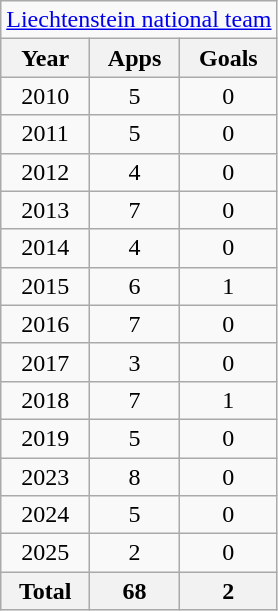<table class="wikitable" style="text-align:center">
<tr>
<td colspan="3"><a href='#'>Liechtenstein national team</a></td>
</tr>
<tr>
<th>Year</th>
<th>Apps</th>
<th>Goals</th>
</tr>
<tr>
<td>2010</td>
<td>5</td>
<td>0</td>
</tr>
<tr>
<td>2011</td>
<td>5</td>
<td>0</td>
</tr>
<tr>
<td>2012</td>
<td>4</td>
<td>0</td>
</tr>
<tr>
<td>2013</td>
<td>7</td>
<td>0</td>
</tr>
<tr>
<td>2014</td>
<td>4</td>
<td>0</td>
</tr>
<tr>
<td>2015</td>
<td>6</td>
<td>1</td>
</tr>
<tr>
<td>2016</td>
<td>7</td>
<td>0</td>
</tr>
<tr>
<td>2017</td>
<td>3</td>
<td>0</td>
</tr>
<tr>
<td>2018</td>
<td>7</td>
<td>1</td>
</tr>
<tr>
<td>2019</td>
<td>5</td>
<td>0</td>
</tr>
<tr>
<td>2023</td>
<td>8</td>
<td>0</td>
</tr>
<tr>
<td>2024</td>
<td>5</td>
<td>0</td>
</tr>
<tr>
<td>2025</td>
<td>2</td>
<td>0</td>
</tr>
<tr>
<th>Total</th>
<th>68</th>
<th>2</th>
</tr>
</table>
